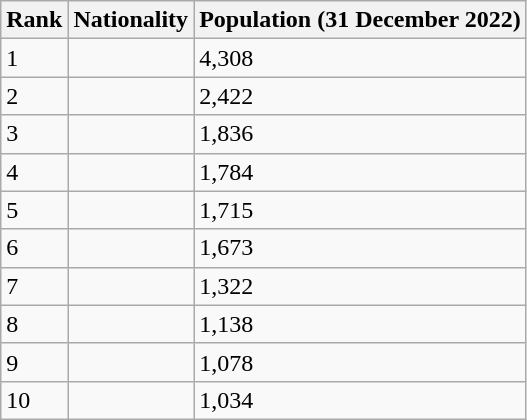<table class="wikitable">
<tr>
<th>Rank</th>
<th>Nationality</th>
<th>Population (31 December 2022)</th>
</tr>
<tr>
<td>1</td>
<td></td>
<td>4,308</td>
</tr>
<tr>
<td>2</td>
<td></td>
<td>2,422</td>
</tr>
<tr>
<td>3</td>
<td></td>
<td>1,836</td>
</tr>
<tr>
<td>4</td>
<td></td>
<td>1,784</td>
</tr>
<tr>
<td>5</td>
<td></td>
<td>1,715</td>
</tr>
<tr>
<td>6</td>
<td></td>
<td>1,673</td>
</tr>
<tr>
<td>7</td>
<td></td>
<td>1,322</td>
</tr>
<tr>
<td>8</td>
<td></td>
<td>1,138</td>
</tr>
<tr>
<td>9</td>
<td></td>
<td>1,078</td>
</tr>
<tr>
<td>10</td>
<td></td>
<td>1,034</td>
</tr>
</table>
